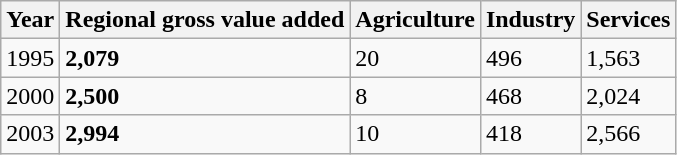<table class="wikitable">
<tr>
<th>Year</th>
<th>Regional gross value added</th>
<th>Agriculture</th>
<th>Industry</th>
<th>Services</th>
</tr>
<tr>
<td>1995</td>
<td><strong>2,079</strong></td>
<td>20</td>
<td>496</td>
<td>1,563</td>
</tr>
<tr>
<td>2000</td>
<td><strong>2,500</strong></td>
<td>8</td>
<td>468</td>
<td>2,024</td>
</tr>
<tr>
<td>2003</td>
<td><strong>2,994</strong></td>
<td>10</td>
<td>418</td>
<td>2,566</td>
</tr>
</table>
